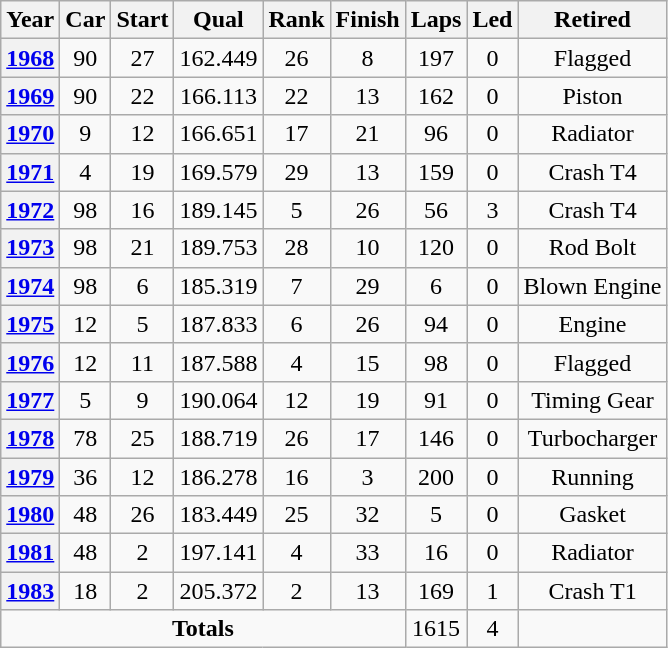<table class="wikitable" style="text-align:center">
<tr>
<th>Year</th>
<th>Car</th>
<th>Start</th>
<th>Qual</th>
<th>Rank</th>
<th>Finish</th>
<th>Laps</th>
<th>Led</th>
<th>Retired</th>
</tr>
<tr>
<th><a href='#'>1968</a></th>
<td>90</td>
<td>27</td>
<td>162.449</td>
<td>26</td>
<td>8</td>
<td>197</td>
<td>0</td>
<td>Flagged</td>
</tr>
<tr>
<th><a href='#'>1969</a></th>
<td>90</td>
<td>22</td>
<td>166.113</td>
<td>22</td>
<td>13</td>
<td>162</td>
<td>0</td>
<td>Piston</td>
</tr>
<tr>
<th><a href='#'>1970</a></th>
<td>9</td>
<td>12</td>
<td>166.651</td>
<td>17</td>
<td>21</td>
<td>96</td>
<td>0</td>
<td>Radiator</td>
</tr>
<tr>
<th><a href='#'>1971</a></th>
<td>4</td>
<td>19</td>
<td>169.579</td>
<td>29</td>
<td>13</td>
<td>159</td>
<td>0</td>
<td>Crash T4</td>
</tr>
<tr>
<th><a href='#'>1972</a></th>
<td>98</td>
<td>16</td>
<td>189.145</td>
<td>5</td>
<td>26</td>
<td>56</td>
<td>3</td>
<td>Crash T4</td>
</tr>
<tr>
<th><a href='#'>1973</a></th>
<td>98</td>
<td>21</td>
<td>189.753</td>
<td>28</td>
<td>10</td>
<td>120</td>
<td>0</td>
<td>Rod Bolt</td>
</tr>
<tr>
<th><a href='#'>1974</a></th>
<td>98</td>
<td>6</td>
<td>185.319</td>
<td>7</td>
<td>29</td>
<td>6</td>
<td>0</td>
<td>Blown Engine</td>
</tr>
<tr>
<th><a href='#'>1975</a></th>
<td>12</td>
<td>5</td>
<td>187.833</td>
<td>6</td>
<td>26</td>
<td>94</td>
<td>0</td>
<td>Engine</td>
</tr>
<tr>
<th><a href='#'>1976</a></th>
<td>12</td>
<td>11</td>
<td>187.588</td>
<td>4</td>
<td>15</td>
<td>98</td>
<td>0</td>
<td>Flagged</td>
</tr>
<tr>
<th><a href='#'>1977</a></th>
<td>5</td>
<td>9</td>
<td>190.064</td>
<td>12</td>
<td>19</td>
<td>91</td>
<td>0</td>
<td>Timing Gear</td>
</tr>
<tr>
<th><a href='#'>1978</a></th>
<td>78</td>
<td>25</td>
<td>188.719</td>
<td>26</td>
<td>17</td>
<td>146</td>
<td>0</td>
<td>Turbocharger</td>
</tr>
<tr>
<th><a href='#'>1979</a></th>
<td>36</td>
<td>12</td>
<td>186.278</td>
<td>16</td>
<td>3</td>
<td>200</td>
<td>0</td>
<td>Running</td>
</tr>
<tr>
<th><a href='#'>1980</a></th>
<td>48</td>
<td>26</td>
<td>183.449</td>
<td>25</td>
<td>32</td>
<td>5</td>
<td>0</td>
<td>Gasket</td>
</tr>
<tr>
<th><a href='#'>1981</a></th>
<td>48</td>
<td>2</td>
<td>197.141</td>
<td>4</td>
<td>33</td>
<td>16</td>
<td>0</td>
<td>Radiator</td>
</tr>
<tr>
<th><a href='#'>1983</a></th>
<td>18</td>
<td>2</td>
<td>205.372</td>
<td>2</td>
<td>13</td>
<td>169</td>
<td>1</td>
<td>Crash T1</td>
</tr>
<tr>
<td colspan=6><strong>Totals</strong></td>
<td>1615</td>
<td>4</td>
<td></td>
</tr>
</table>
